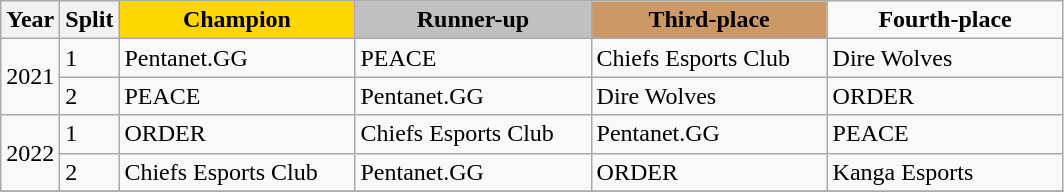<table class="wikitable">
<tr>
<th>Year</th>
<th>Split</th>
<th style="background:gold; width:150px">Champion</th>
<th style="background:silver; width:150px">Runner-up</th>
<th style="background:#c96; width:150px">Third-place</th>
<th style="background:#c100; width:150px">Fourth-place</th>
</tr>
<tr>
<td rowspan="2">2021</td>
<td>1</td>
<td>Pentanet.GG</td>
<td>PEACE</td>
<td>Chiefs Esports Club</td>
<td>Dire Wolves</td>
</tr>
<tr>
<td>2</td>
<td>PEACE</td>
<td>Pentanet.GG</td>
<td>Dire Wolves</td>
<td>ORDER</td>
</tr>
<tr>
<td rowspan="2">2022</td>
<td>1</td>
<td>ORDER</td>
<td>Chiefs Esports Club</td>
<td>Pentanet.GG</td>
<td>PEACE</td>
</tr>
<tr>
<td>2</td>
<td>Chiefs Esports Club</td>
<td>Pentanet.GG</td>
<td>ORDER</td>
<td>Kanga Esports</td>
</tr>
<tr>
</tr>
</table>
